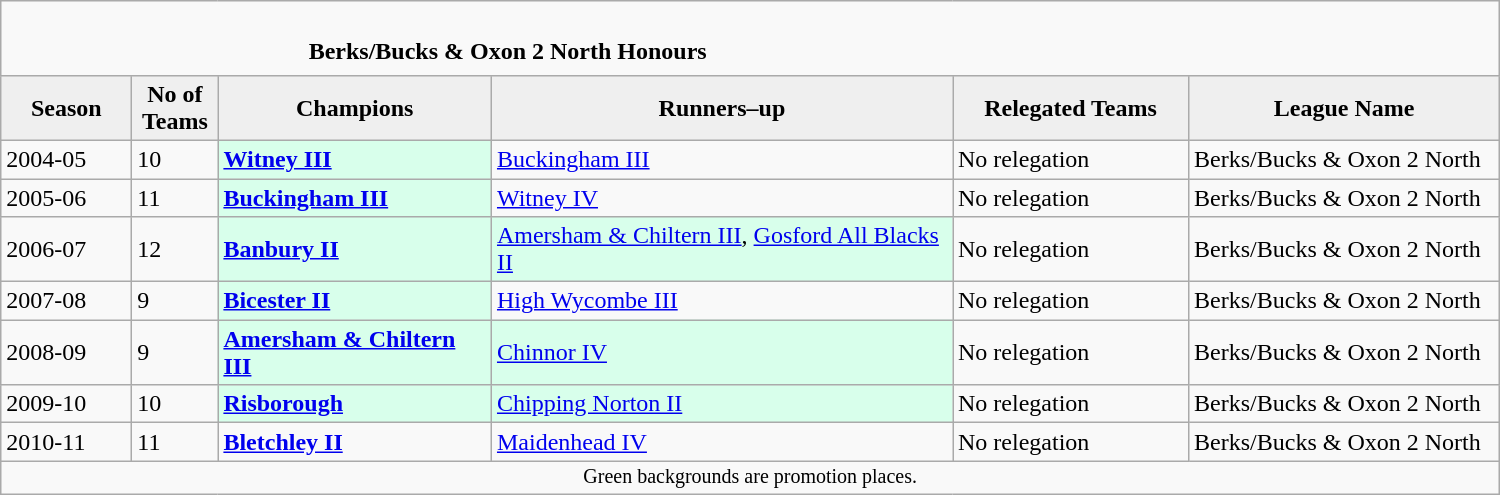<table class="wikitable" style="text-align: left;">
<tr>
<td colspan="11" cellpadding="0" cellspacing="0"><br><table border="0" style="width:100%;" cellpadding="0" cellspacing="0">
<tr>
<td style="width:20%; border:0;"></td>
<td style="border:0;"><strong>Berks/Bucks & Oxon 2 North Honours</strong></td>
<td style="width:20%; border:0;"></td>
</tr>
</table>
</td>
</tr>
<tr>
<th style="background:#efefef; width:80px;">Season</th>
<th style="background:#efefef; width:50px;">No of Teams</th>
<th style="background:#efefef; width:175px;">Champions</th>
<th style="background:#efefef; width:300px;">Runners–up</th>
<th style="background:#efefef; width:150px;">Relegated Teams</th>
<th style="background:#efefef; width:200px;">League Name</th>
</tr>
<tr align=left>
<td>2004-05</td>
<td>10</td>
<td style="background:#d8ffeb;"><strong><a href='#'>Witney III</a></strong></td>
<td><a href='#'>Buckingham III</a></td>
<td>No relegation</td>
<td>Berks/Bucks & Oxon 2 North</td>
</tr>
<tr>
<td>2005-06</td>
<td>11</td>
<td style="background:#d8ffeb;"><strong><a href='#'>Buckingham III</a></strong></td>
<td><a href='#'>Witney IV</a></td>
<td>No relegation</td>
<td>Berks/Bucks & Oxon 2 North</td>
</tr>
<tr>
<td>2006-07</td>
<td>12</td>
<td style="background:#d8ffeb;"><strong><a href='#'>Banbury II</a></strong></td>
<td style="background:#d8ffeb;"><a href='#'>Amersham & Chiltern III</a>, <a href='#'>Gosford All Blacks II</a></td>
<td>No relegation</td>
<td>Berks/Bucks & Oxon 2 North</td>
</tr>
<tr>
<td>2007-08</td>
<td>9</td>
<td style="background:#d8ffeb;"><strong><a href='#'>Bicester II</a></strong></td>
<td><a href='#'>High Wycombe III</a></td>
<td>No relegation</td>
<td>Berks/Bucks & Oxon 2 North</td>
</tr>
<tr>
<td>2008-09</td>
<td>9</td>
<td style="background:#d8ffeb;"><strong><a href='#'>Amersham & Chiltern III</a></strong></td>
<td style="background:#d8ffeb;"><a href='#'>Chinnor IV</a></td>
<td>No relegation</td>
<td>Berks/Bucks & Oxon 2 North</td>
</tr>
<tr>
<td>2009-10</td>
<td>10</td>
<td style="background:#d8ffeb;"><strong><a href='#'>Risborough</a></strong></td>
<td style="background:#d8ffeb;"><a href='#'>Chipping Norton II</a></td>
<td>No relegation</td>
<td>Berks/Bucks & Oxon 2 North</td>
</tr>
<tr>
<td>2010-11</td>
<td>11</td>
<td><strong><a href='#'>Bletchley II</a></strong></td>
<td><a href='#'>Maidenhead IV</a></td>
<td>No relegation</td>
<td>Berks/Bucks & Oxon 2 North</td>
</tr>
<tr>
<td colspan="15"  style="border:0; font-size:smaller; text-align:center;">Green backgrounds are promotion places.</td>
</tr>
</table>
